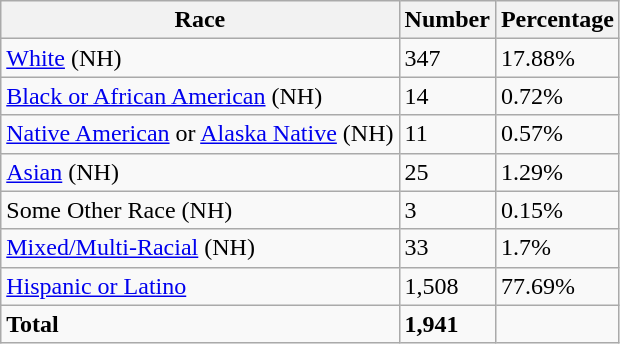<table class="wikitable">
<tr>
<th>Race</th>
<th>Number</th>
<th>Percentage</th>
</tr>
<tr>
<td><a href='#'>White</a> (NH)</td>
<td>347</td>
<td>17.88%</td>
</tr>
<tr>
<td><a href='#'>Black or African American</a> (NH)</td>
<td>14</td>
<td>0.72%</td>
</tr>
<tr>
<td><a href='#'>Native American</a> or <a href='#'>Alaska Native</a> (NH)</td>
<td>11</td>
<td>0.57%</td>
</tr>
<tr>
<td><a href='#'>Asian</a> (NH)</td>
<td>25</td>
<td>1.29%</td>
</tr>
<tr>
<td>Some Other Race (NH)</td>
<td>3</td>
<td>0.15%</td>
</tr>
<tr>
<td><a href='#'>Mixed/Multi-Racial</a> (NH)</td>
<td>33</td>
<td>1.7%</td>
</tr>
<tr>
<td><a href='#'>Hispanic or Latino</a></td>
<td>1,508</td>
<td>77.69%</td>
</tr>
<tr>
<td><strong>Total</strong></td>
<td><strong>1,941</strong></td>
<td></td>
</tr>
</table>
